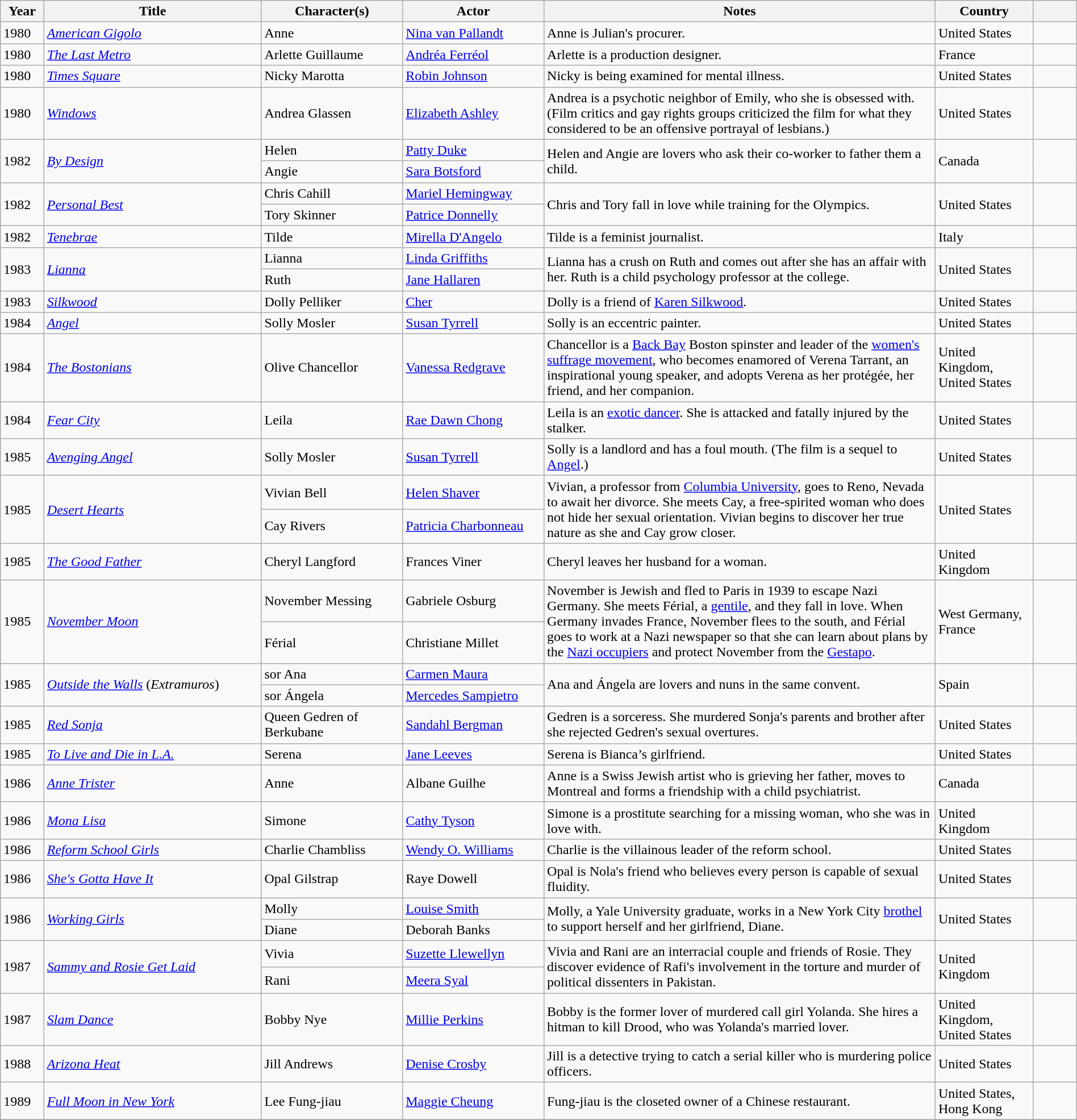<table class="wikitable sortable" style="width: 100%">
<tr>
<th style="width:4%;">Year</th>
<th style="width:20%;">Title</th>
<th style="width:13%;">Character(s)</th>
<th style="width:13%;">Actor</th>
<th style="width:36%;">Notes</th>
<th style="width:9%;">Country</th>
<th style="width:4%;" class="unsortable"></th>
</tr>
<tr>
<td>1980</td>
<td><em><a href='#'>American Gigolo</a></em></td>
<td>Anne</td>
<td><a href='#'>Nina van Pallandt</a></td>
<td>Anne is Julian's procurer.</td>
<td>United States</td>
<td></td>
</tr>
<tr>
<td>1980</td>
<td><em><a href='#'>The Last Metro</a></em></td>
<td>Arlette Guillaume</td>
<td><a href='#'>Andréa Ferréol</a></td>
<td>Arlette is a production designer.</td>
<td>France</td>
<td></td>
</tr>
<tr>
<td>1980</td>
<td><em><a href='#'>Times Square</a></em></td>
<td>Nicky Marotta</td>
<td><a href='#'>Robin Johnson</a></td>
<td>Nicky is being examined for mental illness.</td>
<td>United States</td>
<td></td>
</tr>
<tr>
<td>1980</td>
<td><em><a href='#'>Windows</a></em></td>
<td>Andrea Glassen</td>
<td><a href='#'>Elizabeth Ashley</a></td>
<td>Andrea is a psychotic neighbor of Emily, who she is obsessed with. (Film critics and gay rights groups criticized the film for what they considered to be an offensive portrayal of lesbians.)</td>
<td>United States</td>
<td></td>
</tr>
<tr>
<td rowspan="2">1982</td>
<td rowspan="2"><em><a href='#'>By Design</a></em></td>
<td>Helen</td>
<td><a href='#'>Patty Duke</a></td>
<td rowspan="2">Helen and Angie are lovers who ask their co-worker to father them a child.</td>
<td rowspan="2">Canada</td>
<td rowspan="2"></td>
</tr>
<tr>
<td>Angie</td>
<td><a href='#'>Sara Botsford</a></td>
</tr>
<tr>
<td rowspan="2">1982</td>
<td rowspan="2"><em><a href='#'>Personal Best</a></em></td>
<td>Chris Cahill</td>
<td><a href='#'>Mariel Hemingway</a></td>
<td rowspan="2">Chris and Tory fall in love while training for the Olympics.</td>
<td rowspan="2">United States</td>
<td rowspan="2"></td>
</tr>
<tr>
<td>Tory Skinner</td>
<td><a href='#'>Patrice Donnelly</a></td>
</tr>
<tr>
<td>1982</td>
<td><em><a href='#'>Tenebrae</a></em></td>
<td>Tilde</td>
<td><a href='#'>Mirella D'Angelo</a></td>
<td>Tilde is a feminist journalist.</td>
<td>Italy</td>
<td></td>
</tr>
<tr>
<td rowspan="2">1983</td>
<td rowspan="2"><em><a href='#'>Lianna</a></em></td>
<td>Lianna</td>
<td><a href='#'>Linda Griffiths</a></td>
<td rowspan="2">Lianna has a crush on Ruth and comes out after she has an affair with her.  Ruth is a child psychology professor at the college.</td>
<td rowspan="2">United States</td>
<td rowspan="2"></td>
</tr>
<tr>
<td>Ruth</td>
<td><a href='#'>Jane Hallaren</a></td>
</tr>
<tr>
<td>1983</td>
<td><em><a href='#'>Silkwood</a></em></td>
<td>Dolly Pelliker</td>
<td><a href='#'>Cher</a></td>
<td>Dolly is a friend of <a href='#'>Karen Silkwood</a>.</td>
<td>United States</td>
<td></td>
</tr>
<tr>
<td>1984</td>
<td><em><a href='#'>Angel</a></em></td>
<td>Solly Mosler</td>
<td><a href='#'>Susan Tyrrell</a></td>
<td>Solly is an eccentric painter.</td>
<td>United States</td>
<td></td>
</tr>
<tr>
<td>1984</td>
<td><em><a href='#'>The Bostonians</a></em></td>
<td>Olive Chancellor</td>
<td><a href='#'>Vanessa Redgrave</a></td>
<td>Chancellor is a <a href='#'>Back Bay</a> Boston spinster and leader of the <a href='#'>women's suffrage movement</a>, who becomes enamored of Verena Tarrant, an inspirational young speaker, and adopts Verena as her protégée, her friend, and her companion.</td>
<td>United Kingdom, United States</td>
<td></td>
</tr>
<tr>
<td>1984</td>
<td><em><a href='#'>Fear City</a></em></td>
<td>Leila</td>
<td><a href='#'>Rae Dawn Chong</a></td>
<td>Leila is an <a href='#'>exotic dancer</a>. She is attacked and fatally injured by the stalker.</td>
<td>United States</td>
<td></td>
</tr>
<tr>
<td>1985</td>
<td><em><a href='#'>Avenging Angel</a></em></td>
<td>Solly Mosler</td>
<td><a href='#'>Susan Tyrrell</a></td>
<td>Solly is a landlord and has a foul mouth.  (The film is a sequel to <a href='#'>Angel</a>.)</td>
<td>United States</td>
<td></td>
</tr>
<tr>
<td rowspan="2">1985</td>
<td rowspan="2"><em><a href='#'>Desert Hearts</a></em></td>
<td>Vivian Bell</td>
<td><a href='#'>Helen Shaver</a></td>
<td rowspan="2">Vivian, a professor from <a href='#'>Columbia University</a>, goes to Reno, Nevada to await her divorce. She meets Cay, a free-spirited woman who does not hide her sexual orientation. Vivian begins to discover her true nature as she and Cay grow closer.</td>
<td rowspan="2">United States</td>
<td rowspan="2"></td>
</tr>
<tr>
<td>Cay Rivers</td>
<td><a href='#'>Patricia Charbonneau</a></td>
</tr>
<tr>
<td>1985</td>
<td><em><a href='#'>The Good Father</a></em></td>
<td>Cheryl Langford</td>
<td>Frances Viner</td>
<td>Cheryl leaves her husband for a woman.</td>
<td>United Kingdom</td>
<td></td>
</tr>
<tr>
<td rowspan="2">1985</td>
<td rowspan="2"><em><a href='#'>November Moon</a></em></td>
<td>November Messing</td>
<td>Gabriele Osburg</td>
<td rowspan="2">November is Jewish and fled to Paris in 1939 to escape Nazi Germany. She meets Férial, a <a href='#'>gentile</a>, and they fall in love. When Germany invades France, November flees to the south, and Férial goes to work at a Nazi newspaper so that she can learn about plans by the <a href='#'>Nazi occupiers</a> and protect November from the <a href='#'>Gestapo</a>.</td>
<td rowspan="2">West Germany, France</td>
<td rowspan="2"></td>
</tr>
<tr>
<td>Férial</td>
<td>Christiane Millet</td>
</tr>
<tr>
<td rowspan="2">1985</td>
<td rowspan="2"><em><a href='#'>Outside the Walls</a></em> (<em>Extramuros</em>)</td>
<td>sor Ana</td>
<td><a href='#'>Carmen Maura</a></td>
<td rowspan="2">Ana and Ángela are lovers and nuns in the same convent.</td>
<td rowspan="2">Spain</td>
<td rowspan="2"></td>
</tr>
<tr>
<td>sor Ángela</td>
<td><a href='#'>Mercedes Sampietro</a></td>
</tr>
<tr>
<td>1985</td>
<td><em><a href='#'>Red Sonja</a></em></td>
<td>Queen Gedren of Berkubane</td>
<td><a href='#'>Sandahl Bergman</a></td>
<td>Gedren is a sorceress. She murdered Sonja's parents and brother after she rejected Gedren's sexual overtures.</td>
<td>United States</td>
<td></td>
</tr>
<tr>
<td>1985</td>
<td><em><a href='#'>To Live and Die in L.A.</a></em></td>
<td>Serena</td>
<td><a href='#'>Jane Leeves</a></td>
<td>Serena is Bianca’s girlfriend.</td>
<td>United States</td>
<td></td>
</tr>
<tr>
<td>1986</td>
<td><em><a href='#'>Anne Trister</a></em></td>
<td>Anne</td>
<td>Albane Guilhe</td>
<td>Anne is a Swiss Jewish artist who is grieving her father, moves to Montreal and forms a friendship with a child psychiatrist.</td>
<td>Canada</td>
<td></td>
</tr>
<tr>
<td>1986</td>
<td><em><a href='#'>Mona Lisa</a></em></td>
<td>Simone</td>
<td><a href='#'>Cathy Tyson</a></td>
<td>Simone is a prostitute searching for a missing woman, who she was in love with.</td>
<td>United Kingdom</td>
<td></td>
</tr>
<tr>
<td>1986</td>
<td><em><a href='#'>Reform School Girls</a></em></td>
<td>Charlie Chambliss</td>
<td><a href='#'>Wendy O. Williams</a></td>
<td>Charlie is the villainous leader of the reform school.</td>
<td>United States</td>
<td></td>
</tr>
<tr>
<td>1986</td>
<td><em><a href='#'>She's Gotta Have It</a></em></td>
<td>Opal Gilstrap</td>
<td>Raye Dowell</td>
<td>Opal is Nola's friend who believes every person is capable of sexual fluidity.</td>
<td>United States</td>
<td></td>
</tr>
<tr>
<td rowspan="2">1986</td>
<td rowspan="2"><em><a href='#'>Working Girls</a></em></td>
<td>Molly</td>
<td><a href='#'>Louise Smith</a></td>
<td rowspan="2">Molly, a Yale University graduate, works in a New York City <a href='#'>brothel</a> to support herself and her girlfriend, Diane.</td>
<td rowspan="2">United States</td>
<td rowspan="2"></td>
</tr>
<tr>
<td>Diane</td>
<td>Deborah Banks</td>
</tr>
<tr>
<td rowspan="2">1987</td>
<td rowspan="2"><em><a href='#'>Sammy and Rosie Get Laid</a></em></td>
<td>Vivia</td>
<td><a href='#'>Suzette Llewellyn</a></td>
<td rowspan="2">Vivia and Rani are an interracial couple and friends of Rosie. They discover evidence of Rafi's involvement in the torture and murder of political dissenters in Pakistan.</td>
<td rowspan="2">United Kingdom</td>
<td rowspan="2"></td>
</tr>
<tr>
<td>Rani</td>
<td><a href='#'>Meera Syal</a></td>
</tr>
<tr>
<td>1987</td>
<td><em><a href='#'>Slam Dance</a></em></td>
<td>Bobby Nye</td>
<td><a href='#'>Millie Perkins</a></td>
<td>Bobby is the former lover of murdered call girl Yolanda. She hires a hitman to kill Drood, who was Yolanda's married lover.</td>
<td>United Kingdom, United States</td>
<td></td>
</tr>
<tr>
<td>1988</td>
<td><em><a href='#'>Arizona Heat</a></em></td>
<td>Jill Andrews</td>
<td><a href='#'>Denise Crosby</a></td>
<td>Jill is a detective trying to catch a serial killer who is murdering police officers.</td>
<td>United States</td>
<td></td>
</tr>
<tr>
<td>1989</td>
<td><em><a href='#'>Full Moon in New York</a></em></td>
<td>Lee Fung-jiau</td>
<td><a href='#'>Maggie Cheung</a></td>
<td>Fung-jiau is the closeted owner of a Chinese restaurant.</td>
<td>United States, Hong Kong</td>
<td></td>
</tr>
<tr>
</tr>
</table>
